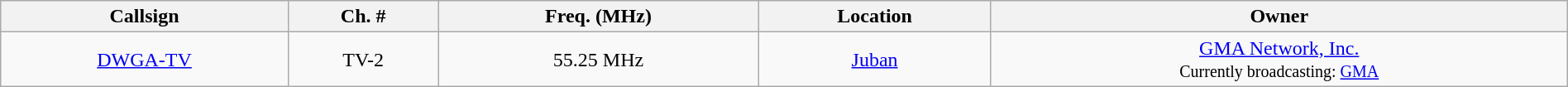<table class="wikitable" style="width:100%; text-align:center;">
<tr>
<th>Callsign</th>
<th>Ch. #</th>
<th>Freq. (MHz)</th>
<th>Location</th>
<th>Owner</th>
</tr>
<tr>
<td><a href='#'>DWGA-TV</a></td>
<td>TV-2</td>
<td>55.25 MHz</td>
<td><a href='#'>Juban</a></td>
<td><a href='#'>GMA Network, Inc.</a><br><small>Currently broadcasting: <a href='#'>GMA</a></small></td>
</tr>
</table>
